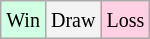<table class="wikitable">
<tr>
<td style="background-color: #d0ffe3;"><small>Win</small></td>
<td style="background-color: #f3f3f3;"><small>Draw</small></td>
<td style="background-color: #ffd0e3;"><small>Loss</small></td>
</tr>
</table>
